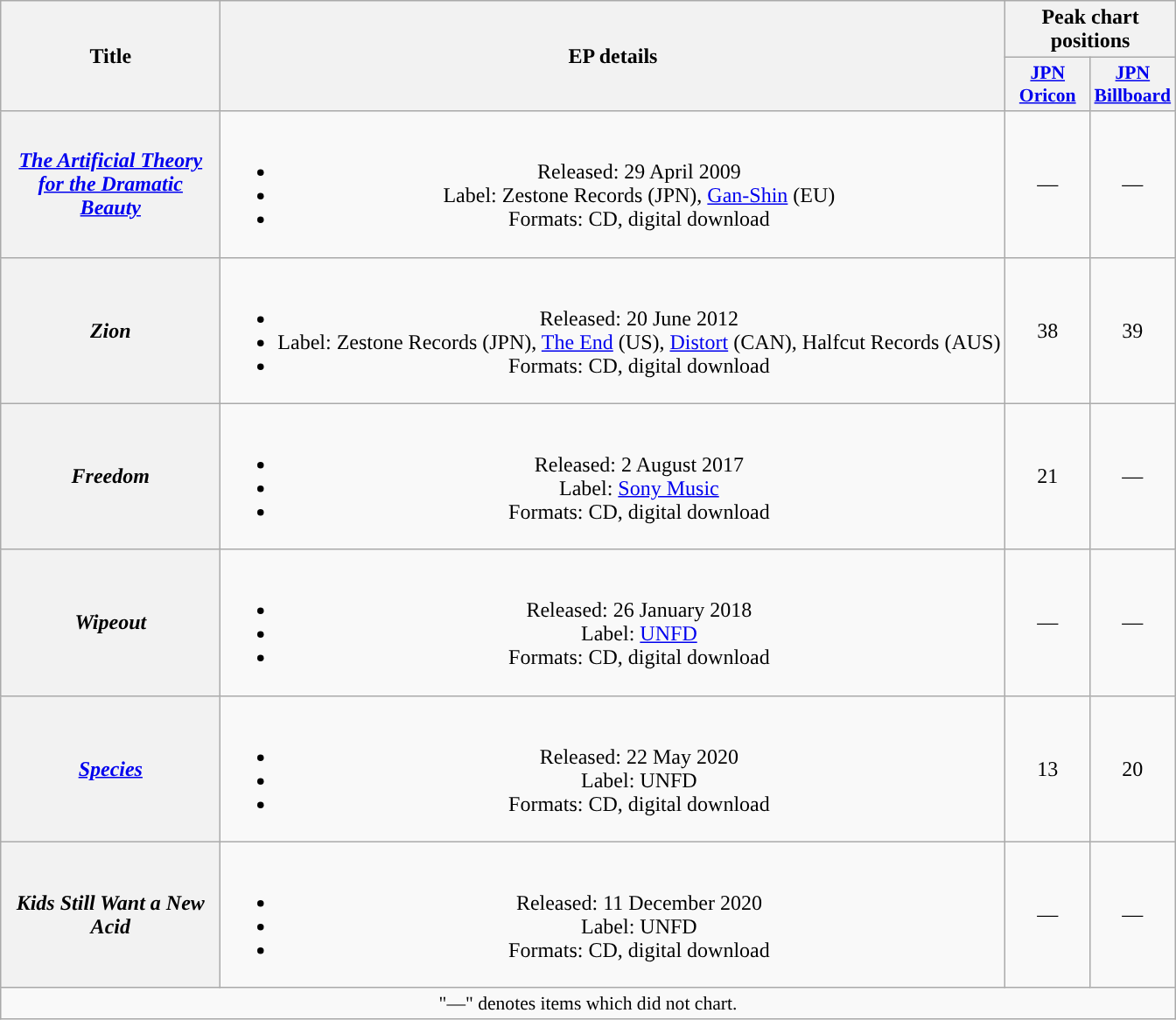<table class="wikitable plainrowheaders" style="text-align:center;">
<tr>
<th rowspan="2">Title</th>
<th rowspan="2">EP details</th>
<th colspan="2">Peak chart positions</th>
</tr>
<tr>
<th scope="col" style="width:4em;font-size:90%;"><a href='#'>JPN<br>Oricon</a><br></th>
<th scope="col" style="width:4em;font-size:90%;"><a href='#'>JPN<br>Billboard</a><br></th>
</tr>
<tr>
<th scope="row"><em><a href='#'>The Artificial Theory for the Dramatic Beauty</a></em></th>
<td><br><ul><li>Released: 29 April 2009</li><li>Label: Zestone Records (JPN), <a href='#'>Gan-Shin</a> (EU)</li><li>Formats: CD, digital download</li></ul></td>
<td>—</td>
<td>—</td>
</tr>
<tr>
<th scope="row" style="width:10em"><em>Zion</em></th>
<td><br><ul><li>Released: 20 June 2012</li><li>Label: Zestone Records (JPN), <a href='#'>The End</a> (US), <a href='#'>Distort</a> (CAN), Halfcut Records (AUS)</li><li>Formats: CD, digital download</li></ul></td>
<td>38</td>
<td>39</td>
</tr>
<tr>
<th scope="row" style="width:10em"><em>Freedom</em></th>
<td><br><ul><li>Released: 2 August 2017</li><li>Label: <a href='#'>Sony Music</a></li><li>Formats: CD, digital download</li></ul></td>
<td>21</td>
<td>—</td>
</tr>
<tr>
<th scope="row" style="width:10em"><em>Wipeout</em></th>
<td><br><ul><li>Released: 26 January 2018</li><li>Label: <a href='#'>UNFD</a></li><li>Formats: CD, digital download</li></ul></td>
<td>—</td>
<td>—</td>
</tr>
<tr>
<th scope="row" style="width:10em"><em><a href='#'>Species</a></em></th>
<td><br><ul><li>Released: 22 May 2020</li><li>Label: UNFD</li><li>Formats: CD, digital download</li></ul></td>
<td>13</td>
<td>20</td>
</tr>
<tr>
<th scope="row" style="width:10em"><em>Kids Still Want a New Acid</em></th>
<td><br><ul><li>Released: 11 December 2020</li><li>Label: UNFD</li><li>Formats: CD, digital download</li></ul></td>
<td>—</td>
<td>—</td>
</tr>
<tr>
<td colspan="6" align="center" style="font-size:90%;">"—" denotes items which did not chart.</td>
</tr>
</table>
